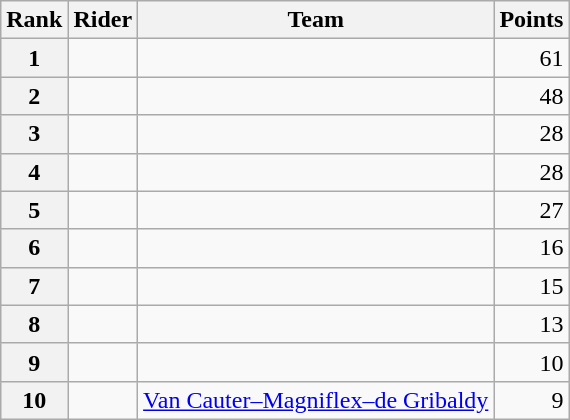<table class="wikitable">
<tr>
<th scope="col">Rank</th>
<th scope="col">Rider</th>
<th scope="col">Team</th>
<th scope="col">Points</th>
</tr>
<tr>
<th scope="row">1</th>
<td></td>
<td></td>
<td style="text-align:right;">61</td>
</tr>
<tr>
<th scope="row">2</th>
<td></td>
<td></td>
<td style="text-align:right;">48</td>
</tr>
<tr>
<th scope="row">3</th>
<td></td>
<td></td>
<td style="text-align:right;">28</td>
</tr>
<tr>
<th scope="row">4</th>
<td></td>
<td></td>
<td style="text-align:right;">28</td>
</tr>
<tr>
<th scope="row">5</th>
<td></td>
<td></td>
<td style="text-align:right;">27</td>
</tr>
<tr>
<th scope="row">6</th>
<td>   </td>
<td></td>
<td style="text-align:right;">16</td>
</tr>
<tr>
<th scope="row">7</th>
<td></td>
<td></td>
<td style="text-align:right;">15</td>
</tr>
<tr>
<th scope="row">8</th>
<td></td>
<td></td>
<td style="text-align:right;">13</td>
</tr>
<tr>
<th scope="row">9</th>
<td></td>
<td></td>
<td style="text-align:right;">10</td>
</tr>
<tr>
<th scope="row">10</th>
<td></td>
<td><a href='#'>Van Cauter–Magniflex–de Gribaldy</a></td>
<td style="text-align:right;">9</td>
</tr>
</table>
